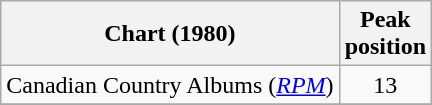<table class="wikitable sortable">
<tr>
<th>Chart (1980)</th>
<th>Peak<br>position</th>
</tr>
<tr>
<td>Canadian Country Albums (<em><a href='#'>RPM</a></em>)</td>
<td align="center">13</td>
</tr>
<tr>
</tr>
<tr>
</tr>
</table>
